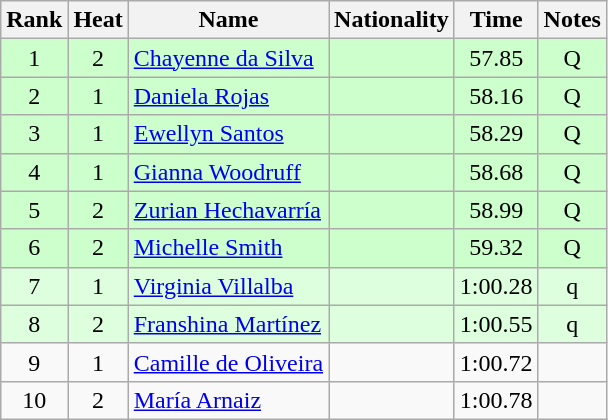<table class="wikitable sortable" style="text-align:center">
<tr>
<th>Rank</th>
<th>Heat</th>
<th>Name</th>
<th>Nationality</th>
<th>Time</th>
<th>Notes</th>
</tr>
<tr bgcolor=ccffcc>
<td>1</td>
<td>2</td>
<td align=left><a href='#'>Chayenne da Silva</a></td>
<td align=left></td>
<td>57.85</td>
<td>Q</td>
</tr>
<tr bgcolor=ccffcc>
<td>2</td>
<td>1</td>
<td align=left><a href='#'>Daniela Rojas</a></td>
<td align=left></td>
<td>58.16</td>
<td>Q</td>
</tr>
<tr bgcolor=ccffcc>
<td>3</td>
<td>1</td>
<td align=left><a href='#'>Ewellyn Santos</a></td>
<td align=left></td>
<td>58.29</td>
<td>Q</td>
</tr>
<tr bgcolor=ccffcc>
<td>4</td>
<td>1</td>
<td align=left><a href='#'>Gianna Woodruff</a></td>
<td align=left></td>
<td>58.68</td>
<td>Q</td>
</tr>
<tr bgcolor=ccffcc>
<td>5</td>
<td>2</td>
<td align=left><a href='#'>Zurian Hechavarría</a></td>
<td align=left></td>
<td>58.99</td>
<td>Q</td>
</tr>
<tr bgcolor=ccffcc>
<td>6</td>
<td>2</td>
<td align=left><a href='#'>Michelle Smith</a></td>
<td align=left></td>
<td>59.32</td>
<td>Q</td>
</tr>
<tr bgcolor=ddffdd>
<td>7</td>
<td>1</td>
<td align=left><a href='#'>Virginia Villalba</a></td>
<td align=left></td>
<td>1:00.28</td>
<td>q</td>
</tr>
<tr bgcolor=ddffdd>
<td>8</td>
<td>2</td>
<td align=left><a href='#'>Franshina Martínez</a></td>
<td align=left></td>
<td>1:00.55</td>
<td>q</td>
</tr>
<tr>
<td>9</td>
<td>1</td>
<td align=left><a href='#'>Camille de Oliveira</a></td>
<td align=left></td>
<td>1:00.72</td>
<td></td>
</tr>
<tr>
<td>10</td>
<td>2</td>
<td align=left><a href='#'>María Arnaiz</a></td>
<td align=left></td>
<td>1:00.78</td>
<td></td>
</tr>
</table>
